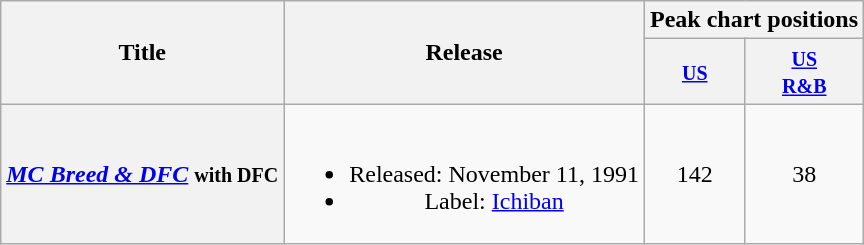<table class="wikitable plainrowheaders" style="text-align:center;">
<tr>
<th rowspan="2">Title</th>
<th rowspan="2">Release</th>
<th colspan="2">Peak chart positions</th>
</tr>
<tr>
<th><small><a href='#'>US</a></small></th>
<th><small><a href='#'>US<br>R&B</a></small></th>
</tr>
<tr>
<th scope="row"><em><a href='#'>MC Breed & DFC</a></em> <small>with DFC</small></th>
<td><br><ul><li>Released: November 11, 1991</li><li>Label: <a href='#'>Ichiban</a></li></ul></td>
<td style="text-align:center;">142</td>
<td style="text-align:center;">38</td>
</tr>
</table>
